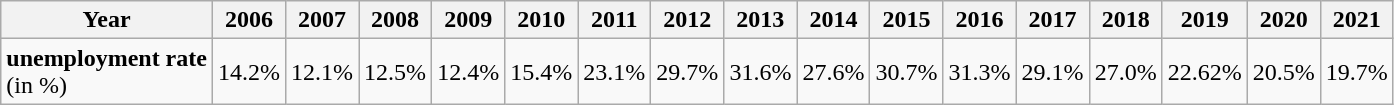<table class="wikitable">
<tr>
<th>Year</th>
<th>2006</th>
<th>2007</th>
<th>2008</th>
<th>2009</th>
<th>2010</th>
<th>2011</th>
<th>2012</th>
<th>2013</th>
<th>2014</th>
<th>2015</th>
<th>2016</th>
<th>2017</th>
<th>2018</th>
<th>2019</th>
<th>2020</th>
<th>2021</th>
</tr>
<tr>
<td><strong>unemployment rate</strong><br>(in %)</td>
<td>14.2%</td>
<td>12.1%</td>
<td>12.5%</td>
<td>12.4%</td>
<td>15.4%</td>
<td>23.1%</td>
<td>29.7%</td>
<td>31.6%</td>
<td>27.6%</td>
<td>30.7%</td>
<td>31.3%</td>
<td>29.1%</td>
<td>27.0%</td>
<td>22.62%</td>
<td>20.5%</td>
<td>19.7%</td>
</tr>
</table>
